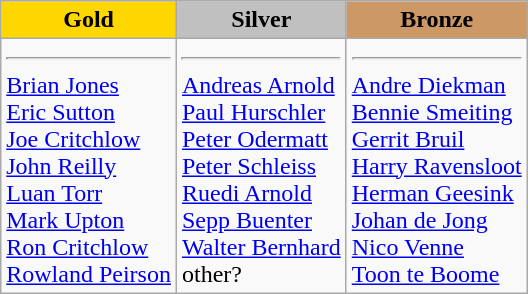<table class="wikitable">
<tr>
<td style="text-align:center;background-color:gold;"><strong>Gold</strong></td>
<td style="text-align:center;background-color:silver;"><strong>Silver</strong></td>
<td style="text-align:center;background-color:#CC9966;"><strong>Bronze</strong></td>
</tr>
<tr>
<td><hr><a href='#'>Brian Jones</a><br><a href='#'>Eric Sutton</a><br><a href='#'>Joe Critchlow</a><br><a href='#'>John Reilly</a><br><a href='#'>Luan Torr</a><br><a href='#'>Mark Upton</a><br><a href='#'>Ron Critchlow</a><br><a href='#'>Rowland Peirson</a><br></td>
<td><hr><a href='#'>Andreas Arnold</a><br><a href='#'>Paul Hurschler</a><br><a href='#'>Peter Odermatt</a><br><a href='#'>Peter Schleiss</a><br><a href='#'>Ruedi Arnold</a><br><a href='#'>Sepp Buenter</a><br><a href='#'>Walter Bernhard</a><br>other?<br></td>
<td><hr><a href='#'>Andre Diekman</a><br><a href='#'>Bennie Smeiting</a><br><a href='#'>Gerrit Bruil</a><br><a href='#'>Harry Ravensloot</a><br><a href='#'>Herman Geesink</a><br><a href='#'>Johan de Jong</a><br><a href='#'>Nico Venne</a><br><a href='#'>Toon te Boome</a><br></td>
</tr>
</table>
